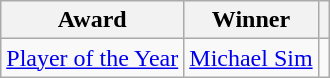<table class="wikitable">
<tr>
<th>Award</th>
<th>Winner</th>
<th></th>
</tr>
<tr>
<td><a href='#'>Player of the Year</a></td>
<td> <a href='#'>Michael Sim</a></td>
<td></td>
</tr>
</table>
